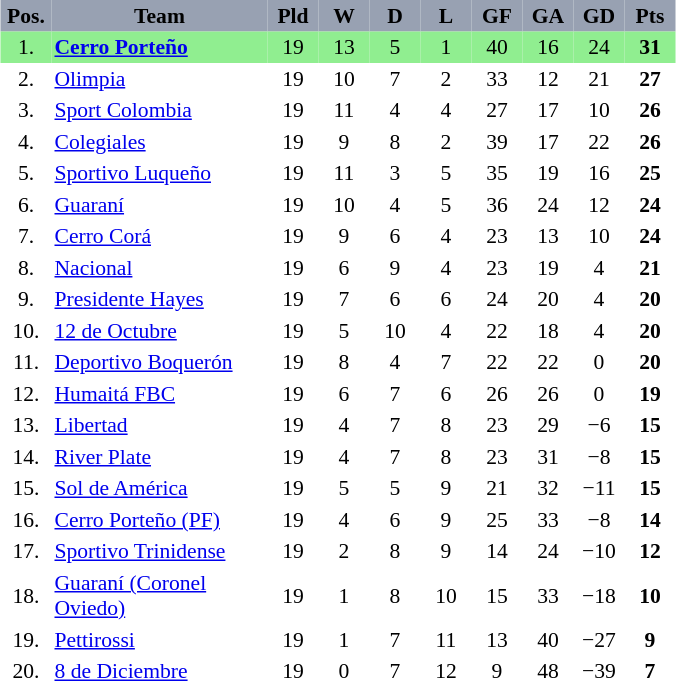<table class="sortable" align=center style="margin:1em auto; font-size: 90%; border-collapse:collapse;" border=0 cellspacing=0 cellpadding=2>
<tr align=center bgcolor=#98A1B2>
<th width=30><span>Pos.</span></th>
<th width=140>Team</th>
<th width=30><span>Pld</span></th>
<th width=30><span>W</span></th>
<th width=30><span>D</span></th>
<th width=30><span>L</span></th>
<th width=30><span>GF</span></th>
<th width=30><span>GA</span></th>
<th width=30><span>GD</span></th>
<th width=30><span>Pts</span></th>
</tr>
<tr align=center style="background: #90EE90">
<td>1.</td>
<td align="left"><strong><a href='#'>Cerro Porteño</a></strong></td>
<td>19</td>
<td>13</td>
<td>5</td>
<td>1</td>
<td>40</td>
<td>16</td>
<td>24</td>
<td><strong>31</strong></td>
</tr>
<tr align=center>
<td>2.</td>
<td align="left"><a href='#'>Olimpia</a></td>
<td>19</td>
<td>10</td>
<td>7</td>
<td>2</td>
<td>33</td>
<td>12</td>
<td>21</td>
<td><strong>27</strong></td>
</tr>
<tr align=center>
<td>3.</td>
<td align="left"><a href='#'>Sport Colombia</a></td>
<td>19</td>
<td>11</td>
<td>4</td>
<td>4</td>
<td>27</td>
<td>17</td>
<td>10</td>
<td><strong>26</strong></td>
</tr>
<tr align=center>
<td>4.</td>
<td align="left"><a href='#'>Colegiales</a></td>
<td>19</td>
<td>9</td>
<td>8</td>
<td>2</td>
<td>39</td>
<td>17</td>
<td>22</td>
<td><strong>26</strong></td>
</tr>
<tr align=center>
<td>5.</td>
<td align="left"><a href='#'>Sportivo Luqueño</a></td>
<td>19</td>
<td>11</td>
<td>3</td>
<td>5</td>
<td>35</td>
<td>19</td>
<td>16</td>
<td><strong>25</strong></td>
</tr>
<tr align=center>
<td>6.</td>
<td align="left"><a href='#'>Guaraní</a></td>
<td>19</td>
<td>10</td>
<td>4</td>
<td>5</td>
<td>36</td>
<td>24</td>
<td>12</td>
<td><strong>24</strong></td>
</tr>
<tr align=center>
<td>7.</td>
<td align="left"><a href='#'>Cerro Corá</a></td>
<td>19</td>
<td>9</td>
<td>6</td>
<td>4</td>
<td>23</td>
<td>13</td>
<td>10</td>
<td><strong>24</strong></td>
</tr>
<tr align=center>
<td>8.</td>
<td align="left"><a href='#'>Nacional</a></td>
<td>19</td>
<td>6</td>
<td>9</td>
<td>4</td>
<td>23</td>
<td>19</td>
<td>4</td>
<td><strong>21</strong></td>
</tr>
<tr align=center>
<td>9.</td>
<td align="left"><a href='#'>Presidente Hayes</a></td>
<td>19</td>
<td>7</td>
<td>6</td>
<td>6</td>
<td>24</td>
<td>20</td>
<td>4</td>
<td><strong>20</strong></td>
</tr>
<tr align=center>
<td>10.</td>
<td align="left"><a href='#'>12 de Octubre</a></td>
<td>19</td>
<td>5</td>
<td>10</td>
<td>4</td>
<td>22</td>
<td>18</td>
<td>4</td>
<td><strong>20</strong></td>
</tr>
<tr align=center>
<td>11.</td>
<td align="left"><a href='#'>Deportivo Boquerón</a></td>
<td>19</td>
<td>8</td>
<td>4</td>
<td>7</td>
<td>22</td>
<td>22</td>
<td>0</td>
<td><strong>20</strong></td>
</tr>
<tr align=center>
<td>12.</td>
<td align="left"><a href='#'>Humaitá FBC</a></td>
<td>19</td>
<td>6</td>
<td>7</td>
<td>6</td>
<td>26</td>
<td>26</td>
<td>0</td>
<td><strong>19</strong></td>
</tr>
<tr align=center>
<td>13.</td>
<td align="left"><a href='#'>Libertad</a></td>
<td>19</td>
<td>4</td>
<td>7</td>
<td>8</td>
<td>23</td>
<td>29</td>
<td>−6</td>
<td><strong>15</strong></td>
</tr>
<tr align=center>
<td>14.</td>
<td align="left"><a href='#'>River Plate</a></td>
<td>19</td>
<td>4</td>
<td>7</td>
<td>8</td>
<td>23</td>
<td>31</td>
<td>−8</td>
<td><strong>15</strong></td>
</tr>
<tr align=center>
<td>15.</td>
<td align="left"><a href='#'>Sol de América</a></td>
<td>19</td>
<td>5</td>
<td>5</td>
<td>9</td>
<td>21</td>
<td>32</td>
<td>−11</td>
<td><strong>15</strong></td>
</tr>
<tr align=center>
<td>16.</td>
<td align="left"><a href='#'>Cerro Porteño (PF)</a></td>
<td>19</td>
<td>4</td>
<td>6</td>
<td>9</td>
<td>25</td>
<td>33</td>
<td>−8</td>
<td><strong>14</strong></td>
</tr>
<tr align=center>
<td>17.</td>
<td align="left"><a href='#'>Sportivo Trinidense</a></td>
<td>19</td>
<td>2</td>
<td>8</td>
<td>9</td>
<td>14</td>
<td>24</td>
<td>−10</td>
<td><strong>12</strong></td>
</tr>
<tr align=center>
<td>18.</td>
<td align="left"><a href='#'>Guaraní (Coronel Oviedo)</a></td>
<td>19</td>
<td>1</td>
<td>8</td>
<td>10</td>
<td>15</td>
<td>33</td>
<td>−18</td>
<td><strong>10</strong></td>
</tr>
<tr align=center>
<td>19.</td>
<td align="left"><a href='#'>Pettirossi</a></td>
<td>19</td>
<td>1</td>
<td>7</td>
<td>11</td>
<td>13</td>
<td>40</td>
<td>−27</td>
<td><strong>9</strong></td>
</tr>
<tr align=center>
<td>20.</td>
<td align="left"><a href='#'>8 de Diciembre</a></td>
<td>19</td>
<td>0</td>
<td>7</td>
<td>12</td>
<td>9</td>
<td>48</td>
<td>−39</td>
<td><strong>7</strong></td>
</tr>
</table>
